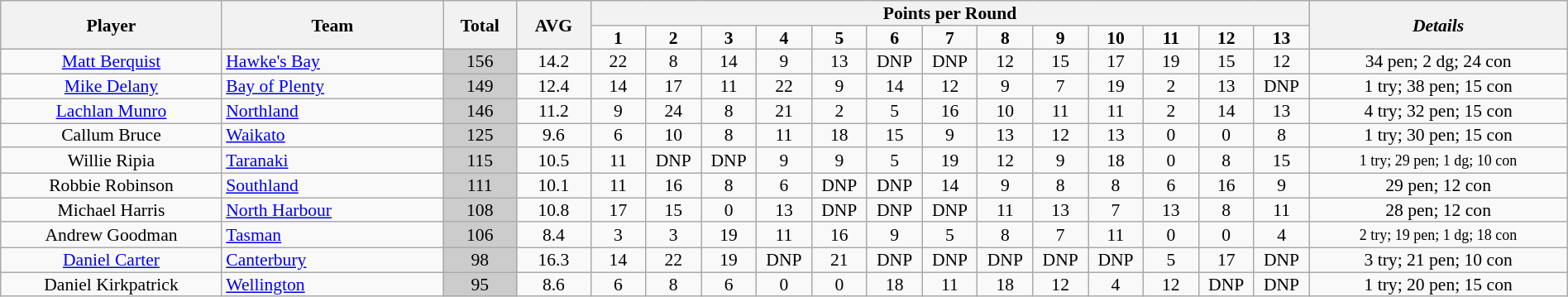<table class="wikitable" style="text-align:center; line-height: 90%; font-size:90%;" width=100%>
<tr>
<th rowspan=2 width=12%>Player</th>
<th rowspan=2 width=12%>Team</th>
<th rowspan=2 width=4%>Total</th>
<th rowspan=2 width=4%>AVG</th>
<th colspan=13>Points per Round</th>
<th rowspan=2 width=14%><em>Details</em></th>
</tr>
<tr>
<td width=3%><strong>1</strong></td>
<td width=3%><strong>2</strong></td>
<td width=3%><strong>3</strong></td>
<td width=3%><strong>4</strong></td>
<td width=3%><strong>5</strong></td>
<td width=3%><strong>6</strong></td>
<td width=3%><strong>7</strong></td>
<td width=3%><strong>8</strong></td>
<td width=3%><strong>9</strong></td>
<td width=3%><strong>10</strong></td>
<td width=3%><strong>11</strong></td>
<td width=3%><strong>12</strong></td>
<td width=3%><strong>13</strong></td>
</tr>
<tr>
<td><a href='#'>Matt Berquist</a></td>
<td align=left> <a href='#'>Hawke's Bay</a></td>
<td bgcolor=#cccccc>156</td>
<td>14.2</td>
<td>22</td>
<td>8</td>
<td>14</td>
<td>9</td>
<td>13</td>
<td>DNP</td>
<td>DNP</td>
<td>12</td>
<td>15</td>
<td>17</td>
<td>19</td>
<td>15</td>
<td>12</td>
<td>34 pen; 2 dg; 24 con</td>
</tr>
<tr>
<td><a href='#'>Mike Delany</a></td>
<td align=left> <a href='#'>Bay of Plenty</a></td>
<td bgcolor=#cccccc>149</td>
<td>12.4</td>
<td>14</td>
<td>17</td>
<td>11</td>
<td>22</td>
<td>9</td>
<td>14</td>
<td>12</td>
<td>9</td>
<td>7</td>
<td>19</td>
<td>2</td>
<td>13</td>
<td>DNP</td>
<td>1 try; 38 pen; 15 con</td>
</tr>
<tr>
<td><a href='#'>Lachlan Munro</a></td>
<td align=left> <a href='#'>Northland</a></td>
<td bgcolor=#cccccc>146</td>
<td>11.2</td>
<td>9</td>
<td>24</td>
<td>8</td>
<td>21</td>
<td>2</td>
<td>5</td>
<td>16</td>
<td>10</td>
<td>11</td>
<td>11</td>
<td>2</td>
<td>14</td>
<td>13</td>
<td>4 try; 32 pen; 15 con</td>
</tr>
<tr>
<td>Callum Bruce</td>
<td align=left> <a href='#'>Waikato</a></td>
<td bgcolor=#cccccc>125</td>
<td>9.6</td>
<td>6</td>
<td>10</td>
<td>8</td>
<td>11</td>
<td>18</td>
<td>15</td>
<td>9</td>
<td>13</td>
<td>12</td>
<td>13</td>
<td>0</td>
<td>0</td>
<td>8</td>
<td>1 try; 30 pen; 15 con</td>
</tr>
<tr>
<td>Willie Ripia</td>
<td align=left> <a href='#'>Taranaki</a></td>
<td bgcolor=#cccccc>115</td>
<td>10.5</td>
<td>11</td>
<td>DNP</td>
<td>DNP</td>
<td>9</td>
<td>9</td>
<td>5</td>
<td>19</td>
<td>12</td>
<td>9</td>
<td>18</td>
<td>0</td>
<td>8</td>
<td>15</td>
<td><small>1 try; 29 pen; 1 dg; 10 con</small></td>
</tr>
<tr>
<td>Robbie Robinson</td>
<td align=left> <a href='#'>Southland</a></td>
<td bgcolor=#cccccc>111</td>
<td>10.1</td>
<td>11</td>
<td>16</td>
<td>8</td>
<td>6</td>
<td>DNP</td>
<td>DNP</td>
<td>14</td>
<td>9</td>
<td>8</td>
<td>8</td>
<td>6</td>
<td>16</td>
<td>9</td>
<td>29 pen; 12 con</td>
</tr>
<tr>
<td>Michael Harris</td>
<td align=left> <a href='#'>North Harbour</a></td>
<td bgcolor=#cccccc>108</td>
<td>10.8</td>
<td>17</td>
<td>15</td>
<td>0</td>
<td>13</td>
<td>DNP</td>
<td>DNP</td>
<td>DNP</td>
<td>11</td>
<td>13</td>
<td>7</td>
<td>13</td>
<td>8</td>
<td>11</td>
<td>28 pen; 12 con</td>
</tr>
<tr>
<td>Andrew Goodman</td>
<td align=left> <a href='#'>Tasman</a></td>
<td bgcolor=#cccccc>106</td>
<td>8.4</td>
<td>3</td>
<td>3</td>
<td>19</td>
<td>11</td>
<td>16</td>
<td>9</td>
<td>5</td>
<td>8</td>
<td>7</td>
<td>11</td>
<td>0</td>
<td>0</td>
<td>4</td>
<td><small>2 try; 19 pen; 1 dg; 18 con</small></td>
</tr>
<tr>
<td><a href='#'>Daniel Carter</a></td>
<td align=left> <a href='#'>Canterbury</a></td>
<td bgcolor=#cccccc>98</td>
<td>16.3</td>
<td>14</td>
<td>22</td>
<td>19</td>
<td>DNP</td>
<td>21</td>
<td>DNP</td>
<td>DNP</td>
<td>DNP</td>
<td>DNP</td>
<td>DNP</td>
<td>5</td>
<td>17</td>
<td>DNP</td>
<td>3 try; 21 pen; 10 con</td>
</tr>
<tr>
<td>Daniel Kirkpatrick</td>
<td align=left> <a href='#'>Wellington</a></td>
<td bgcolor=#cccccc>95</td>
<td>8.6</td>
<td>6</td>
<td>8</td>
<td>6</td>
<td>0</td>
<td>0</td>
<td>18</td>
<td>11</td>
<td>18</td>
<td>12</td>
<td>4</td>
<td>12</td>
<td>DNP</td>
<td>DNP</td>
<td>1 try; 20 pen; 15 con</td>
</tr>
</table>
